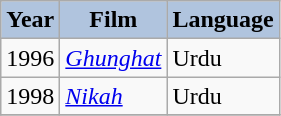<table class="wikitable">
<tr align="center">
<th style="background:#B0C4DE;">Year</th>
<th style="background:#B0C4DE;">Film</th>
<th style="background:#B0C4DE;">Language</th>
</tr>
<tr>
<td>1996</td>
<td><em><a href='#'>Ghunghat</a></em></td>
<td>Urdu</td>
</tr>
<tr>
<td>1998</td>
<td><em><a href='#'>Nikah</a></em></td>
<td>Urdu</td>
</tr>
<tr>
</tr>
</table>
